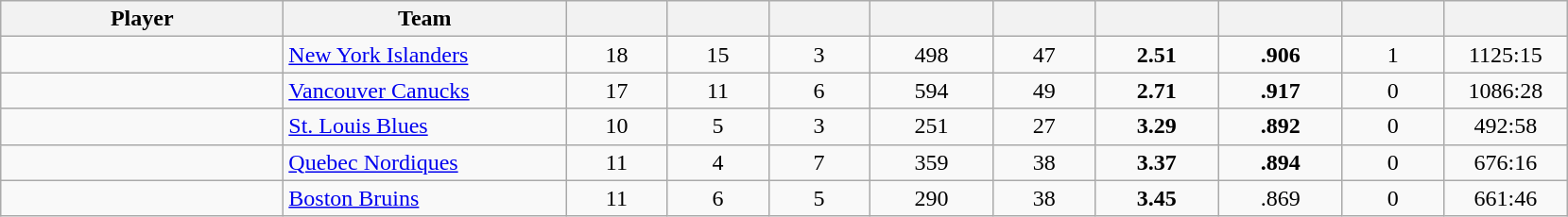<table style="padding:3px; border-spacing:0; text-align:center;" class="wikitable sortable">
<tr>
<th style="width:12em">Player</th>
<th style="width:12em">Team</th>
<th style="width:4em"></th>
<th style="width:4em"></th>
<th style="width:4em"></th>
<th style="width:5em"></th>
<th style="width:4em"></th>
<th style="width:5em"></th>
<th style="width:5em"></th>
<th style="width:4em"></th>
<th style="width:5em"></th>
</tr>
<tr>
<td align=left></td>
<td align=left><a href='#'>New York Islanders</a></td>
<td>18</td>
<td>15</td>
<td>3</td>
<td>498</td>
<td>47</td>
<td><strong>2.51</strong></td>
<td><strong>.906</strong></td>
<td>1</td>
<td> 1125:15</td>
</tr>
<tr>
<td align=left></td>
<td align=left><a href='#'>Vancouver Canucks</a></td>
<td>17</td>
<td>11</td>
<td>6</td>
<td>594</td>
<td>49</td>
<td><strong>2.71</strong></td>
<td><strong>.917</strong></td>
<td>0</td>
<td> 1086:28</td>
</tr>
<tr>
<td align=left></td>
<td align=left><a href='#'>St. Louis Blues</a></td>
<td>10</td>
<td>5</td>
<td>3</td>
<td>251</td>
<td>27</td>
<td><strong>3.29</strong></td>
<td><strong>.892</strong></td>
<td>0</td>
<td> 492:58</td>
</tr>
<tr>
<td align=left></td>
<td align=left><a href='#'>Quebec Nordiques</a></td>
<td>11</td>
<td>4</td>
<td>7</td>
<td>359</td>
<td>38</td>
<td><strong>3.37</strong></td>
<td><strong>.894</strong></td>
<td>0</td>
<td> 676:16</td>
</tr>
<tr>
<td align=left></td>
<td align=left><a href='#'>Boston Bruins</a></td>
<td>11</td>
<td>6</td>
<td>5</td>
<td>290</td>
<td>38</td>
<td><strong>3.45</strong></td>
<td>.869</td>
<td>0</td>
<td> 661:46</td>
</tr>
</table>
